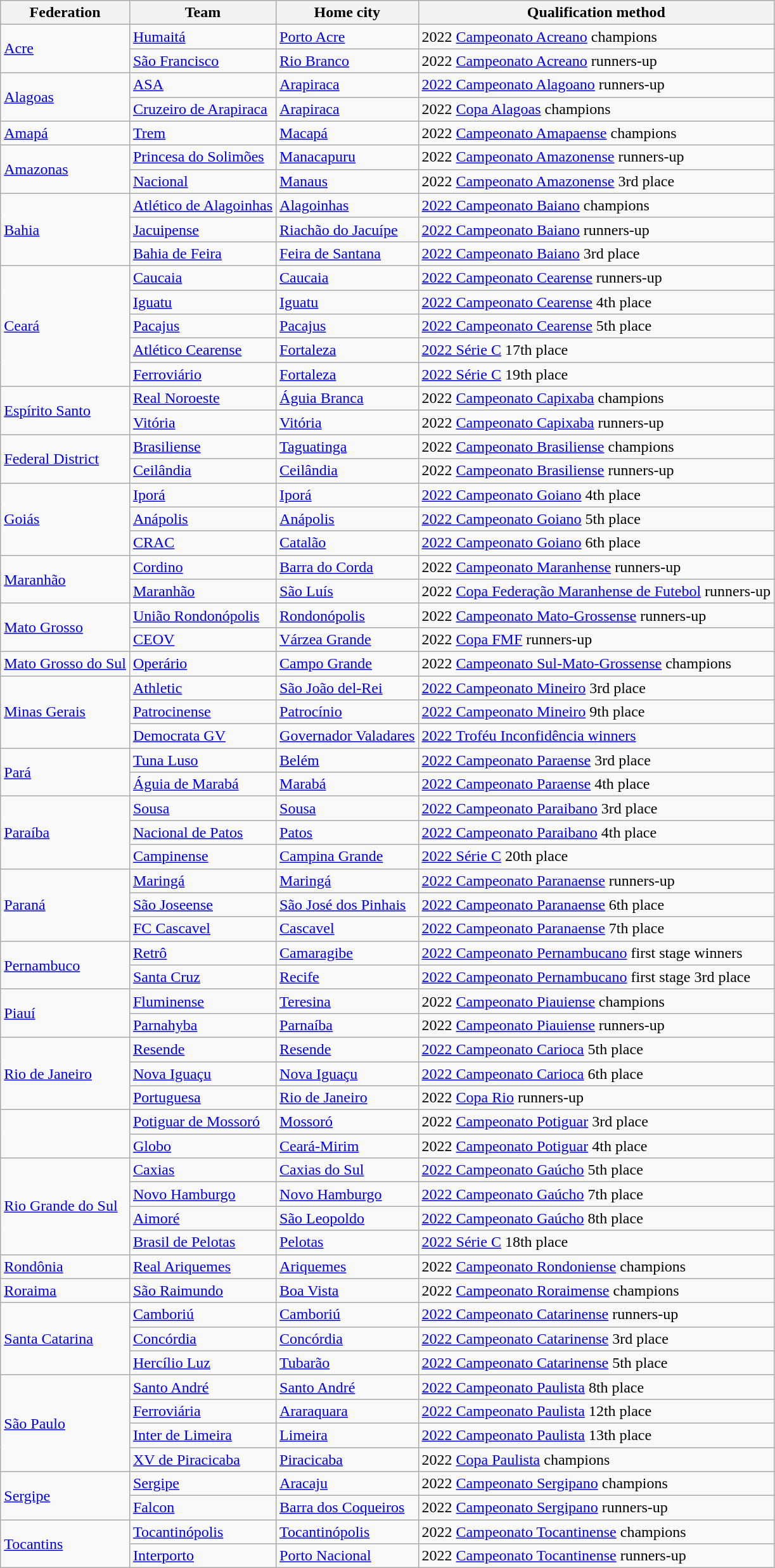<table class="wikitable sortable">
<tr>
<th class="unsortable">Federation</th>
<th>Team</th>
<th>Home city</th>
<th class="unsortable">Qualification method</th>
</tr>
<tr>
<td rowspan=2> <a href='#'>Acre</a></td>
<td><a href='#'>Humaitá</a></td>
<td><a href='#'>Porto Acre</a></td>
<td>2022 <a href='#'>Campeonato Acreano</a> champions</td>
</tr>
<tr>
<td><a href='#'>São Francisco</a></td>
<td><a href='#'>Rio Branco</a></td>
<td>2022 <a href='#'>Campeonato Acreano</a> runners-up</td>
</tr>
<tr>
<td rowspan=2> <a href='#'>Alagoas</a></td>
<td><a href='#'>ASA</a></td>
<td><a href='#'>Arapiraca</a></td>
<td><a href='#'>2022 Campeonato Alagoano</a> runners-up</td>
</tr>
<tr>
<td><a href='#'>Cruzeiro de Arapiraca</a></td>
<td><a href='#'>Arapiraca</a></td>
<td>2022 <a href='#'>Copa Alagoas</a> champions</td>
</tr>
<tr>
<td> <a href='#'>Amapá</a></td>
<td><a href='#'>Trem</a></td>
<td><a href='#'>Macapá</a></td>
<td>2022 <a href='#'>Campeonato Amapaense</a> champions</td>
</tr>
<tr>
<td rowspan=2> <a href='#'>Amazonas</a></td>
<td><a href='#'>Princesa do Solimões</a></td>
<td><a href='#'>Manacapuru</a></td>
<td>2022 <a href='#'>Campeonato Amazonense</a> runners-up</td>
</tr>
<tr>
<td><a href='#'>Nacional</a></td>
<td><a href='#'>Manaus</a></td>
<td>2022 <a href='#'>Campeonato Amazonense</a> 3rd place</td>
</tr>
<tr>
<td rowspan=3> <a href='#'>Bahia</a></td>
<td><a href='#'>Atlético de Alagoinhas</a></td>
<td><a href='#'>Alagoinhas</a></td>
<td><a href='#'>2022 Campeonato Baiano</a> champions</td>
</tr>
<tr>
<td><a href='#'>Jacuipense</a></td>
<td><a href='#'>Riachão do Jacuípe</a></td>
<td><a href='#'>2022 Campeonato Baiano</a> runners-up</td>
</tr>
<tr>
<td><a href='#'>Bahia de Feira</a></td>
<td><a href='#'>Feira de Santana</a></td>
<td><a href='#'>2022 Campeonato Baiano</a> 3rd place</td>
</tr>
<tr>
<td rowspan=5> <a href='#'>Ceará</a></td>
<td><a href='#'>Caucaia</a></td>
<td><a href='#'>Caucaia</a></td>
<td><a href='#'>2022 Campeonato Cearense</a> runners-up</td>
</tr>
<tr>
<td><a href='#'>Iguatu</a></td>
<td><a href='#'>Iguatu</a></td>
<td><a href='#'>2022 Campeonato Cearense</a> 4th place</td>
</tr>
<tr>
<td><a href='#'>Pacajus</a></td>
<td><a href='#'>Pacajus</a></td>
<td><a href='#'>2022 Campeonato Cearense</a> 5th place</td>
</tr>
<tr>
<td><a href='#'>Atlético Cearense</a></td>
<td><a href='#'>Fortaleza</a></td>
<td><a href='#'>2022 Série C</a> 17th place</td>
</tr>
<tr>
<td><a href='#'>Ferroviário</a></td>
<td><a href='#'>Fortaleza</a></td>
<td><a href='#'>2022 Série C</a> 19th place</td>
</tr>
<tr>
<td rowspan=2> <a href='#'>Espírito Santo</a></td>
<td><a href='#'>Real Noroeste</a></td>
<td><a href='#'>Águia Branca</a></td>
<td>2022 <a href='#'>Campeonato Capixaba</a> champions</td>
</tr>
<tr>
<td><a href='#'>Vitória</a></td>
<td><a href='#'>Vitória</a></td>
<td>2022 <a href='#'>Campeonato Capixaba</a> runners-up</td>
</tr>
<tr>
<td rowspan=2> <a href='#'>Federal District</a></td>
<td><a href='#'>Brasiliense</a></td>
<td><a href='#'>Taguatinga</a></td>
<td>2022 <a href='#'>Campeonato Brasiliense</a> champions</td>
</tr>
<tr>
<td><a href='#'>Ceilândia</a></td>
<td><a href='#'>Ceilândia</a></td>
<td>2022 <a href='#'>Campeonato Brasiliense</a> runners-up</td>
</tr>
<tr>
<td rowspan=3> <a href='#'>Goiás</a></td>
<td><a href='#'>Iporá</a></td>
<td><a href='#'>Iporá</a></td>
<td><a href='#'>2022 Campeonato Goiano</a> 4th place</td>
</tr>
<tr>
<td><a href='#'>Anápolis</a></td>
<td><a href='#'>Anápolis</a></td>
<td><a href='#'>2022 Campeonato Goiano</a> 5th place</td>
</tr>
<tr>
<td><a href='#'>CRAC</a></td>
<td><a href='#'>Catalão</a></td>
<td><a href='#'>2022 Campeonato Goiano</a> 6th place</td>
</tr>
<tr>
<td rowspan=2> <a href='#'>Maranhão</a></td>
<td><a href='#'>Cordino</a></td>
<td><a href='#'>Barra do Corda</a></td>
<td>2022 <a href='#'>Campeonato Maranhense</a> runners-up</td>
</tr>
<tr>
<td><a href='#'>Maranhão</a></td>
<td><a href='#'>São Luís</a></td>
<td>2022 <a href='#'>Copa Federação Maranhense de Futebol</a> runners-up</td>
</tr>
<tr>
<td rowspan=2> <a href='#'>Mato Grosso</a></td>
<td><a href='#'>União Rondonópolis</a></td>
<td><a href='#'>Rondonópolis</a></td>
<td>2022 <a href='#'>Campeonato Mato-Grossense</a> runners-up</td>
</tr>
<tr>
<td><a href='#'>CEOV</a></td>
<td><a href='#'>Várzea Grande</a></td>
<td>2022 <a href='#'>Copa FMF</a> runners-up</td>
</tr>
<tr>
<td> <a href='#'>Mato Grosso do Sul</a></td>
<td><a href='#'>Operário</a></td>
<td><a href='#'>Campo Grande</a></td>
<td>2022 <a href='#'>Campeonato Sul-Mato-Grossense</a> champions</td>
</tr>
<tr>
<td rowspan=3> <a href='#'>Minas Gerais</a></td>
<td><a href='#'>Athletic</a></td>
<td><a href='#'>São João del-Rei</a></td>
<td><a href='#'>2022 Campeonato Mineiro</a> 3rd place</td>
</tr>
<tr>
<td><a href='#'>Patrocinense</a></td>
<td><a href='#'>Patrocínio</a></td>
<td><a href='#'>2022 Campeonato Mineiro</a> 9th place</td>
</tr>
<tr>
<td><a href='#'>Democrata GV</a></td>
<td><a href='#'>Governador Valadares</a></td>
<td><a href='#'>2022 Troféu Inconfidência winners</a></td>
</tr>
<tr>
<td rowspan=2> <a href='#'>Pará</a></td>
<td><a href='#'>Tuna Luso</a></td>
<td><a href='#'>Belém</a></td>
<td><a href='#'>2022 Campeonato Paraense</a> 3rd place</td>
</tr>
<tr>
<td><a href='#'>Águia de Marabá</a></td>
<td><a href='#'>Marabá</a></td>
<td><a href='#'>2022 Campeonato Paraense</a> 4th place</td>
</tr>
<tr>
<td rowspan=3> <a href='#'>Paraíba</a></td>
<td><a href='#'>Sousa</a></td>
<td><a href='#'>Sousa</a></td>
<td><a href='#'>2022 Campeonato Paraibano</a> 3rd place</td>
</tr>
<tr>
<td><a href='#'>Nacional de Patos</a></td>
<td><a href='#'>Patos</a></td>
<td><a href='#'>2022 Campeonato Paraibano</a> 4th place</td>
</tr>
<tr>
<td><a href='#'>Campinense</a></td>
<td><a href='#'>Campina Grande</a></td>
<td><a href='#'>2022 Série C</a> 20th place</td>
</tr>
<tr>
<td rowspan=3> <a href='#'>Paraná</a></td>
<td><a href='#'>Maringá</a></td>
<td><a href='#'>Maringá</a></td>
<td><a href='#'>2022 Campeonato Paranaense</a> runners-up</td>
</tr>
<tr>
<td><a href='#'>São Joseense</a></td>
<td><a href='#'>São José dos Pinhais</a></td>
<td><a href='#'>2022 Campeonato Paranaense</a> 6th place</td>
</tr>
<tr>
<td><a href='#'>FC Cascavel</a></td>
<td><a href='#'>Cascavel</a></td>
<td><a href='#'>2022 Campeonato Paranaense</a> 7th place</td>
</tr>
<tr>
<td rowspan=2> <a href='#'>Pernambuco</a></td>
<td><a href='#'>Retrô</a></td>
<td><a href='#'>Camaragibe</a></td>
<td><a href='#'>2022 Campeonato Pernambucano</a> first stage winners</td>
</tr>
<tr>
<td><a href='#'>Santa Cruz</a></td>
<td><a href='#'>Recife</a></td>
<td><a href='#'>2022 Campeonato Pernambucano</a> first stage 3rd place</td>
</tr>
<tr>
<td rowspan=2> <a href='#'>Piauí</a></td>
<td><a href='#'>Fluminense</a></td>
<td><a href='#'>Teresina</a></td>
<td>2022 <a href='#'>Campeonato Piauiense</a> champions</td>
</tr>
<tr>
<td><a href='#'>Parnahyba</a></td>
<td><a href='#'>Parnaíba</a></td>
<td>2022 <a href='#'>Campeonato Piauiense</a> runners-up</td>
</tr>
<tr>
<td rowspan=3> <a href='#'>Rio de Janeiro</a></td>
<td><a href='#'>Resende</a></td>
<td><a href='#'>Resende</a></td>
<td><a href='#'>2022 Campeonato Carioca</a> 5th place</td>
</tr>
<tr>
<td><a href='#'>Nova Iguaçu</a></td>
<td><a href='#'>Nova Iguaçu</a></td>
<td><a href='#'>2022 Campeonato Carioca</a> 6th place</td>
</tr>
<tr>
<td><a href='#'>Portuguesa</a></td>
<td><a href='#'>Rio de Janeiro</a></td>
<td>2022 <a href='#'>Copa Rio</a> runners-up</td>
</tr>
<tr>
<td rowspan=2></td>
<td><a href='#'>Potiguar de Mossoró</a></td>
<td><a href='#'>Mossoró</a></td>
<td>2022 <a href='#'>Campeonato Potiguar</a> 3rd place</td>
</tr>
<tr>
<td><a href='#'>Globo</a></td>
<td><a href='#'>Ceará-Mirim</a></td>
<td>2022 <a href='#'>Campeonato Potiguar</a> 4th place</td>
</tr>
<tr>
<td rowspan=4> <a href='#'>Rio Grande do Sul</a></td>
<td><a href='#'>Caxias</a></td>
<td><a href='#'>Caxias do Sul</a></td>
<td><a href='#'>2022 Campeonato Gaúcho</a> 5th place</td>
</tr>
<tr>
<td><a href='#'>Novo Hamburgo</a></td>
<td><a href='#'>Novo Hamburgo</a></td>
<td><a href='#'>2022 Campeonato Gaúcho</a> 7th place</td>
</tr>
<tr>
<td><a href='#'>Aimoré</a></td>
<td><a href='#'>São Leopoldo</a></td>
<td><a href='#'>2022 Campeonato Gaúcho</a> 8th place</td>
</tr>
<tr>
<td><a href='#'>Brasil de Pelotas</a></td>
<td><a href='#'>Pelotas</a></td>
<td><a href='#'>2022 Série C</a> 18th place</td>
</tr>
<tr>
<td> <a href='#'>Rondônia</a></td>
<td><a href='#'>Real Ariquemes</a></td>
<td><a href='#'>Ariquemes</a></td>
<td>2022 <a href='#'>Campeonato Rondoniense</a> champions</td>
</tr>
<tr>
<td> <a href='#'>Roraima</a></td>
<td><a href='#'>São Raimundo</a></td>
<td><a href='#'>Boa Vista</a></td>
<td>2022 <a href='#'>Campeonato Roraimense</a> champions</td>
</tr>
<tr>
<td rowspan=3> <a href='#'>Santa Catarina</a></td>
<td><a href='#'>Camboriú</a></td>
<td><a href='#'>Camboriú</a></td>
<td><a href='#'>2022 Campeonato Catarinense</a> runners-up</td>
</tr>
<tr>
<td><a href='#'>Concórdia</a></td>
<td><a href='#'>Concórdia</a></td>
<td><a href='#'>2022 Campeonato Catarinense</a> 3rd place</td>
</tr>
<tr>
<td><a href='#'>Hercílio Luz</a></td>
<td><a href='#'>Tubarão</a></td>
<td><a href='#'>2022 Campeonato Catarinense</a> 5th place</td>
</tr>
<tr>
<td rowspan=4> <a href='#'>São Paulo</a></td>
<td><a href='#'>Santo André</a></td>
<td><a href='#'>Santo André</a></td>
<td><a href='#'>2022 Campeonato Paulista</a> 8th place</td>
</tr>
<tr>
<td><a href='#'>Ferroviária</a></td>
<td><a href='#'>Araraquara</a></td>
<td><a href='#'>2022 Campeonato Paulista</a> 12th place</td>
</tr>
<tr>
<td><a href='#'>Inter de Limeira</a></td>
<td><a href='#'>Limeira</a></td>
<td><a href='#'>2022 Campeonato Paulista</a> 13th place</td>
</tr>
<tr>
<td><a href='#'>XV de Piracicaba</a></td>
<td><a href='#'>Piracicaba</a></td>
<td>2022 <a href='#'>Copa Paulista</a> champions</td>
</tr>
<tr>
<td rowspan=2> <a href='#'>Sergipe</a></td>
<td><a href='#'>Sergipe</a></td>
<td><a href='#'>Aracaju</a></td>
<td>2022 <a href='#'>Campeonato Sergipano</a> champions</td>
</tr>
<tr>
<td><a href='#'>Falcon</a></td>
<td><a href='#'>Barra dos Coqueiros</a></td>
<td>2022 <a href='#'>Campeonato Sergipano</a> runners-up</td>
</tr>
<tr>
<td rowspan=2> <a href='#'>Tocantins</a></td>
<td><a href='#'>Tocantinópolis</a></td>
<td><a href='#'>Tocantinópolis</a></td>
<td>2022 <a href='#'>Campeonato Tocantinense</a> champions</td>
</tr>
<tr>
<td><a href='#'>Interporto</a></td>
<td><a href='#'>Porto Nacional</a></td>
<td>2022 <a href='#'>Campeonato Tocantinense</a> runners-up</td>
</tr>
</table>
